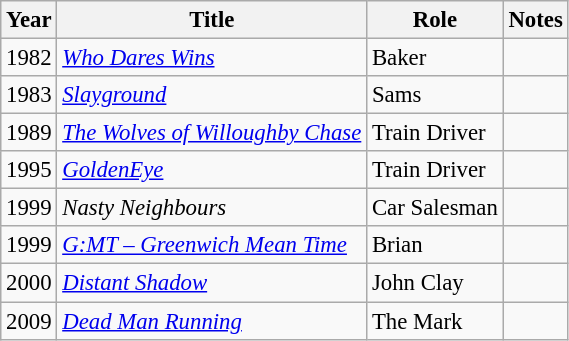<table class="wikitable" style="font-size: 95%;">
<tr>
<th>Year</th>
<th>Title</th>
<th>Role</th>
<th>Notes</th>
</tr>
<tr>
<td>1982</td>
<td><em><a href='#'>Who Dares Wins</a></em></td>
<td>Baker</td>
<td></td>
</tr>
<tr>
<td>1983</td>
<td><em><a href='#'>Slayground</a></em></td>
<td>Sams</td>
<td></td>
</tr>
<tr>
<td>1989</td>
<td><em><a href='#'>The Wolves of Willoughby Chase</a></em></td>
<td>Train Driver</td>
<td></td>
</tr>
<tr>
<td>1995</td>
<td><em><a href='#'>GoldenEye</a></em></td>
<td>Train Driver</td>
<td></td>
</tr>
<tr>
<td>1999</td>
<td><em>Nasty Neighbours</em></td>
<td>Car Salesman</td>
<td></td>
</tr>
<tr>
<td>1999</td>
<td><em><a href='#'>G:MT – Greenwich Mean Time</a></em></td>
<td>Brian</td>
<td></td>
</tr>
<tr>
<td>2000</td>
<td><em><a href='#'>Distant Shadow</a></em></td>
<td>John Clay</td>
<td></td>
</tr>
<tr>
<td>2009</td>
<td><em><a href='#'>Dead Man Running</a></em></td>
<td>The Mark</td>
<td></td>
</tr>
</table>
